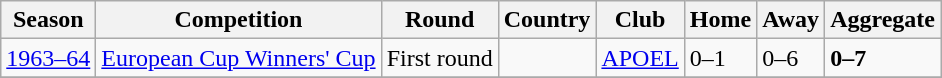<table class="wikitable">
<tr>
<th>Season</th>
<th>Competition</th>
<th>Round</th>
<th>Country</th>
<th>Club</th>
<th>Home</th>
<th>Away</th>
<th>Aggregate</th>
</tr>
<tr>
<td><a href='#'>1963–64</a></td>
<td><a href='#'>European Cup Winners' Cup</a></td>
<td>First round</td>
<td></td>
<td><a href='#'>APOEL</a></td>
<td>0–1</td>
<td>0–6</td>
<td><strong>0–7</strong></td>
</tr>
<tr>
</tr>
</table>
